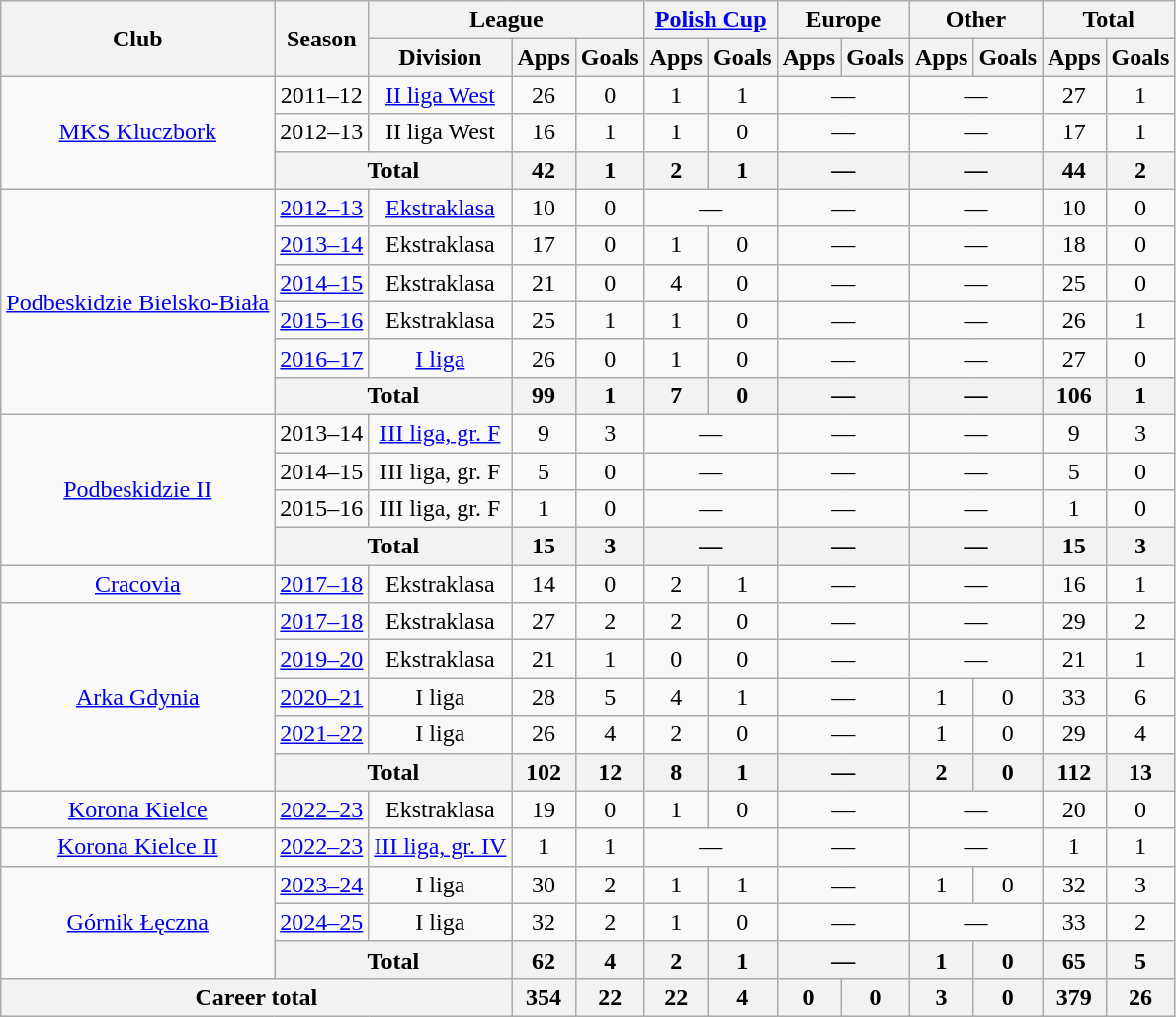<table class="wikitable" style="text-align: center;">
<tr>
<th rowspan="2">Club</th>
<th rowspan="2">Season</th>
<th colspan="3">League</th>
<th colspan="2"><a href='#'>Polish Cup</a></th>
<th colspan="2">Europe</th>
<th colspan="2">Other</th>
<th colspan="2">Total</th>
</tr>
<tr>
<th>Division</th>
<th>Apps</th>
<th>Goals</th>
<th>Apps</th>
<th>Goals</th>
<th>Apps</th>
<th>Goals</th>
<th>Apps</th>
<th>Goals</th>
<th>Apps</th>
<th>Goals</th>
</tr>
<tr>
<td rowspan="3"><a href='#'>MKS Kluczbork</a></td>
<td>2011–12</td>
<td><a href='#'>II liga West</a></td>
<td>26</td>
<td>0</td>
<td>1</td>
<td>1</td>
<td colspan="2">—</td>
<td colspan="2">—</td>
<td>27</td>
<td>1</td>
</tr>
<tr>
<td>2012–13</td>
<td>II liga West</td>
<td>16</td>
<td>1</td>
<td>1</td>
<td>0</td>
<td colspan="2">—</td>
<td colspan="2">—</td>
<td>17</td>
<td>1</td>
</tr>
<tr>
<th colspan="2">Total</th>
<th>42</th>
<th>1</th>
<th>2</th>
<th>1</th>
<th colspan="2">—</th>
<th colspan="2">—</th>
<th>44</th>
<th>2</th>
</tr>
<tr>
<td rowspan="6"><a href='#'>Podbeskidzie Bielsko-Biała</a></td>
<td><a href='#'>2012–13</a></td>
<td><a href='#'>Ekstraklasa</a></td>
<td>10</td>
<td>0</td>
<td colspan="2">—</td>
<td colspan="2">—</td>
<td colspan="2">—</td>
<td>10</td>
<td>0</td>
</tr>
<tr>
<td><a href='#'>2013–14</a></td>
<td>Ekstraklasa</td>
<td>17</td>
<td>0</td>
<td>1</td>
<td>0</td>
<td colspan="2">—</td>
<td colspan="2">—</td>
<td>18</td>
<td>0</td>
</tr>
<tr>
<td><a href='#'>2014–15</a></td>
<td>Ekstraklasa</td>
<td>21</td>
<td>0</td>
<td>4</td>
<td>0</td>
<td colspan="2">—</td>
<td colspan="2">—</td>
<td>25</td>
<td>0</td>
</tr>
<tr>
<td><a href='#'>2015–16</a></td>
<td>Ekstraklasa</td>
<td>25</td>
<td>1</td>
<td>1</td>
<td>0</td>
<td colspan="2">—</td>
<td colspan="2">—</td>
<td>26</td>
<td>1</td>
</tr>
<tr>
<td><a href='#'>2016–17</a></td>
<td><a href='#'>I liga</a></td>
<td>26</td>
<td>0</td>
<td>1</td>
<td>0</td>
<td colspan="2">—</td>
<td colspan="2">—</td>
<td>27</td>
<td>0</td>
</tr>
<tr>
<th colspan="2">Total</th>
<th>99</th>
<th>1</th>
<th>7</th>
<th>0</th>
<th colspan="2">—</th>
<th colspan="2">—</th>
<th>106</th>
<th>1</th>
</tr>
<tr>
<td rowspan="4"><a href='#'>Podbeskidzie II</a></td>
<td>2013–14</td>
<td><a href='#'>III liga, gr. F</a></td>
<td>9</td>
<td>3</td>
<td colspan="2">—</td>
<td colspan="2">—</td>
<td colspan="2">—</td>
<td>9</td>
<td>3</td>
</tr>
<tr>
<td>2014–15</td>
<td>III liga, gr. F</td>
<td>5</td>
<td>0</td>
<td colspan="2">—</td>
<td colspan="2">—</td>
<td colspan="2">—</td>
<td>5</td>
<td>0</td>
</tr>
<tr>
<td>2015–16</td>
<td>III liga, gr. F</td>
<td>1</td>
<td>0</td>
<td colspan="2">—</td>
<td colspan="2">—</td>
<td colspan="2">—</td>
<td>1</td>
<td>0</td>
</tr>
<tr>
<th colspan="2">Total</th>
<th>15</th>
<th>3</th>
<th colspan="2">—</th>
<th colspan="2">—</th>
<th colspan="2">—</th>
<th>15</th>
<th>3</th>
</tr>
<tr>
<td rowspan="1"><a href='#'>Cracovia</a></td>
<td><a href='#'>2017–18</a></td>
<td>Ekstraklasa</td>
<td>14</td>
<td>0</td>
<td>2</td>
<td>1</td>
<td colspan="2">—</td>
<td colspan="2">—</td>
<td>16</td>
<td>1</td>
</tr>
<tr>
<td rowspan="5"><a href='#'>Arka Gdynia</a></td>
<td><a href='#'>2017–18</a></td>
<td>Ekstraklasa</td>
<td>27</td>
<td>2</td>
<td>2</td>
<td>0</td>
<td colspan="2">—</td>
<td colspan="2">—</td>
<td>29</td>
<td>2</td>
</tr>
<tr>
<td><a href='#'>2019–20</a></td>
<td>Ekstraklasa</td>
<td>21</td>
<td>1</td>
<td>0</td>
<td>0</td>
<td colspan="2">—</td>
<td colspan="2">—</td>
<td>21</td>
<td>1</td>
</tr>
<tr>
<td><a href='#'>2020–21</a></td>
<td>I liga</td>
<td>28</td>
<td>5</td>
<td>4</td>
<td>1</td>
<td colspan="2">—</td>
<td>1</td>
<td>0</td>
<td>33</td>
<td>6</td>
</tr>
<tr>
<td><a href='#'>2021–22</a></td>
<td>I liga</td>
<td>26</td>
<td>4</td>
<td>2</td>
<td>0</td>
<td colspan="2">—</td>
<td>1</td>
<td>0</td>
<td>29</td>
<td>4</td>
</tr>
<tr>
<th colspan="2">Total</th>
<th>102</th>
<th>12</th>
<th>8</th>
<th>1</th>
<th colspan="2">—</th>
<th>2</th>
<th>0</th>
<th>112</th>
<th>13</th>
</tr>
<tr>
<td rowspan="1"><a href='#'>Korona Kielce</a></td>
<td><a href='#'>2022–23</a></td>
<td>Ekstraklasa</td>
<td>19</td>
<td>0</td>
<td>1</td>
<td>0</td>
<td colspan="2">—</td>
<td colspan="2">—</td>
<td>20</td>
<td>0</td>
</tr>
<tr>
<td rowspan="1"><a href='#'>Korona Kielce II</a></td>
<td><a href='#'>2022–23</a></td>
<td><a href='#'>III liga, gr. IV</a></td>
<td>1</td>
<td>1</td>
<td colspan="2">—</td>
<td colspan="2">—</td>
<td colspan="2">—</td>
<td>1</td>
<td>1</td>
</tr>
<tr>
<td rowspan="3"><a href='#'>Górnik Łęczna</a></td>
<td><a href='#'>2023–24</a></td>
<td>I liga</td>
<td>30</td>
<td>2</td>
<td>1</td>
<td>1</td>
<td colspan="2">—</td>
<td>1</td>
<td>0</td>
<td>32</td>
<td>3</td>
</tr>
<tr>
<td><a href='#'>2024–25</a></td>
<td>I liga</td>
<td>32</td>
<td>2</td>
<td>1</td>
<td>0</td>
<td colspan="2">—</td>
<td colspan="2">—</td>
<td>33</td>
<td>2</td>
</tr>
<tr>
<th colspan="2">Total</th>
<th>62</th>
<th>4</th>
<th>2</th>
<th>1</th>
<th colspan="2">—</th>
<th>1</th>
<th>0</th>
<th>65</th>
<th>5</th>
</tr>
<tr>
<th colspan="3">Career total</th>
<th>354</th>
<th>22</th>
<th>22</th>
<th>4</th>
<th>0</th>
<th>0</th>
<th>3</th>
<th>0</th>
<th>379</th>
<th>26</th>
</tr>
</table>
